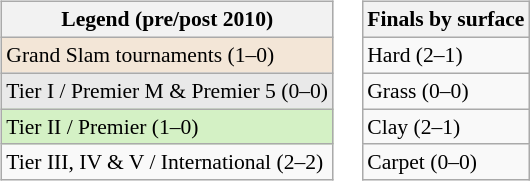<table>
<tr valign=top>
<td><br><table class=wikitable style=font-size:90%>
<tr>
<th>Legend (pre/post 2010)</th>
</tr>
<tr>
<td bgcolor=#f3e6d7>Grand Slam tournaments (1–0)</td>
</tr>
<tr>
<td bgcolor=#e9e9e9>Tier I / Premier M & Premier 5 (0–0)</td>
</tr>
<tr>
<td bgcolor=#d4f1c5>Tier II / Premier (1–0)</td>
</tr>
<tr>
<td>Tier III, IV & V / International (2–2)</td>
</tr>
</table>
</td>
<td><br><table class=wikitable style=font-size:90%>
<tr>
<th>Finals by surface</th>
</tr>
<tr>
<td>Hard (2–1)</td>
</tr>
<tr>
<td>Grass (0–0)</td>
</tr>
<tr>
<td>Clay (2–1)</td>
</tr>
<tr>
<td>Carpet (0–0)</td>
</tr>
</table>
</td>
</tr>
</table>
